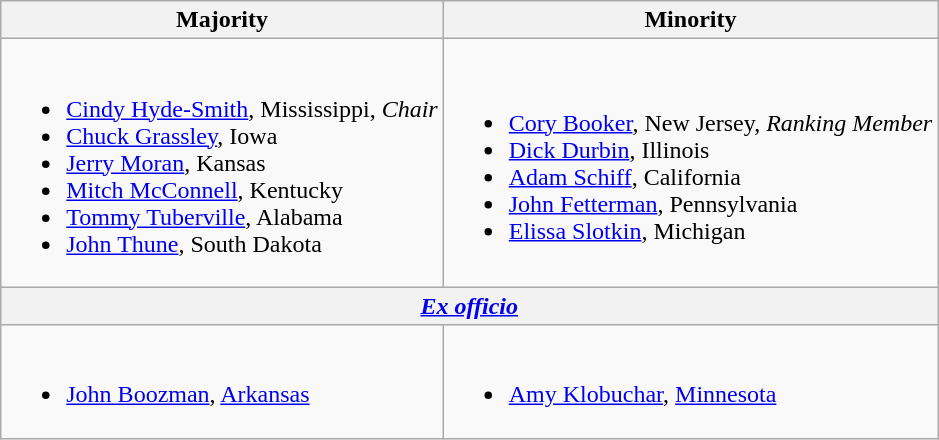<table class=wikitable>
<tr>
<th>Majority</th>
<th>Minority</th>
</tr>
<tr>
<td><br><ul><li><a href='#'>Cindy Hyde-Smith</a>, Mississippi, <em>Chair</em></li><li><a href='#'>Chuck Grassley</a>, Iowa</li><li><a href='#'>Jerry Moran</a>, Kansas</li><li><a href='#'>Mitch McConnell</a>, Kentucky</li><li><a href='#'>Tommy Tuberville</a>, Alabama</li><li><a href='#'>John Thune</a>, South Dakota</li></ul></td>
<td><br><ul><li><a href='#'>Cory Booker</a>, New Jersey, <em>Ranking Member</em></li><li><a href='#'>Dick Durbin</a>, Illinois</li><li><a href='#'>Adam Schiff</a>, California</li><li><a href='#'>John Fetterman</a>, Pennsylvania</li><li><a href='#'>Elissa Slotkin</a>, Michigan</li></ul></td>
</tr>
<tr>
<th colspan=2><em><a href='#'>Ex officio</a></em></th>
</tr>
<tr>
<td><br><ul><li><a href='#'>John Boozman</a>, <a href='#'>Arkansas</a></li></ul></td>
<td><br><ul><li><a href='#'>Amy Klobuchar</a>, <a href='#'>Minnesota</a></li></ul></td>
</tr>
</table>
